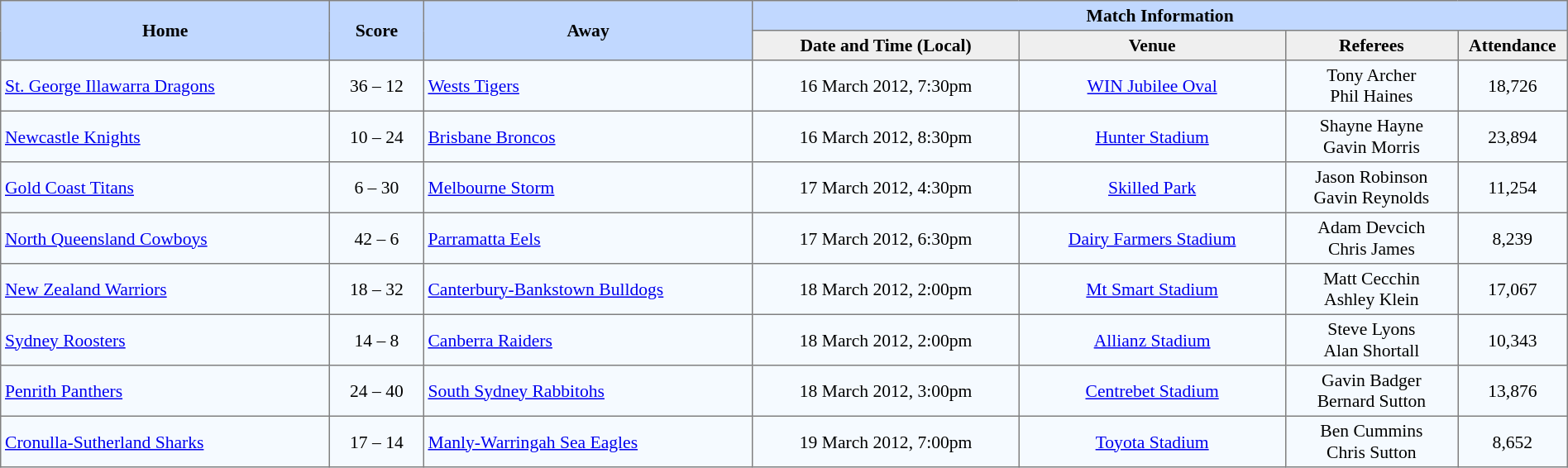<table border="1" cellpadding="3" cellspacing="0" style="border-collapse:collapse; font-size:90%; width:100%;">
<tr style="background:#c1d8ff;">
<th rowspan="2" style="width:21%;">Home</th>
<th rowspan="2" style="width:6%;">Score</th>
<th rowspan="2" style="width:21%;">Away</th>
<th colspan=6>Match Information</th>
</tr>
<tr style="background:#efefef;">
<th width=17%>Date and Time (Local)</th>
<th width=17%>Venue</th>
<th width=11%>Referees</th>
<th width=7%>Attendance</th>
</tr>
<tr style="text-align:center; background:#f5faff;">
<td align=left> <a href='#'>St. George Illawarra Dragons</a></td>
<td>36 – 12</td>
<td align=left> <a href='#'>Wests Tigers</a></td>
<td>16 March 2012, 7:30pm</td>
<td><a href='#'>WIN Jubilee Oval</a></td>
<td>Tony Archer<br>Phil Haines</td>
<td>18,726</td>
</tr>
<tr style="text-align:center; background:#f5faff;">
<td align=left> <a href='#'>Newcastle Knights</a></td>
<td>10 – 24</td>
<td align=left> <a href='#'>Brisbane Broncos</a></td>
<td>16 March 2012, 8:30pm</td>
<td><a href='#'>Hunter Stadium</a></td>
<td>Shayne Hayne<br>Gavin Morris</td>
<td>23,894</td>
</tr>
<tr style="text-align:center; background:#f5faff;">
<td align=left> <a href='#'>Gold Coast Titans</a></td>
<td>6 – 30</td>
<td align=left> <a href='#'>Melbourne Storm</a></td>
<td>17 March 2012, 4:30pm</td>
<td><a href='#'>Skilled Park</a></td>
<td>Jason Robinson<br>Gavin Reynolds</td>
<td>11,254</td>
</tr>
<tr style="text-align:center; background:#f5faff;">
<td align=left> <a href='#'>North Queensland Cowboys</a></td>
<td>42 – 6</td>
<td align=left> <a href='#'>Parramatta Eels</a></td>
<td>17 March 2012, 6:30pm</td>
<td><a href='#'>Dairy Farmers Stadium</a></td>
<td>Adam Devcich<br>Chris James</td>
<td>8,239</td>
</tr>
<tr style="text-align:center; background:#f5faff;">
<td align=left> <a href='#'>New Zealand Warriors</a></td>
<td>18 – 32</td>
<td align=left> <a href='#'>Canterbury-Bankstown Bulldogs</a></td>
<td>18 March 2012, 2:00pm</td>
<td><a href='#'>Mt Smart Stadium</a></td>
<td>Matt Cecchin<br>Ashley Klein</td>
<td>17,067</td>
</tr>
<tr style="text-align:center; background:#f5faff;">
<td align=left> <a href='#'>Sydney Roosters</a></td>
<td>14 – 8</td>
<td align=left> <a href='#'>Canberra Raiders</a></td>
<td>18 March 2012, 2:00pm</td>
<td><a href='#'>Allianz Stadium</a></td>
<td>Steve Lyons<br>Alan Shortall</td>
<td>10,343</td>
</tr>
<tr style="text-align:center; background:#f5faff;">
<td align=left> <a href='#'>Penrith Panthers</a></td>
<td>24 – 40</td>
<td align=left> <a href='#'>South Sydney Rabbitohs</a></td>
<td>18 March 2012, 3:00pm</td>
<td><a href='#'>Centrebet Stadium</a></td>
<td>Gavin Badger<br>Bernard Sutton</td>
<td>13,876</td>
</tr>
<tr style="text-align:center; background:#f5faff;">
<td align=left> <a href='#'>Cronulla-Sutherland Sharks</a></td>
<td>17 – 14</td>
<td align=left> <a href='#'>Manly-Warringah Sea Eagles</a></td>
<td>19 March 2012, 7:00pm</td>
<td><a href='#'>Toyota Stadium</a></td>
<td>Ben Cummins<br>Chris Sutton</td>
<td>8,652</td>
</tr>
</table>
